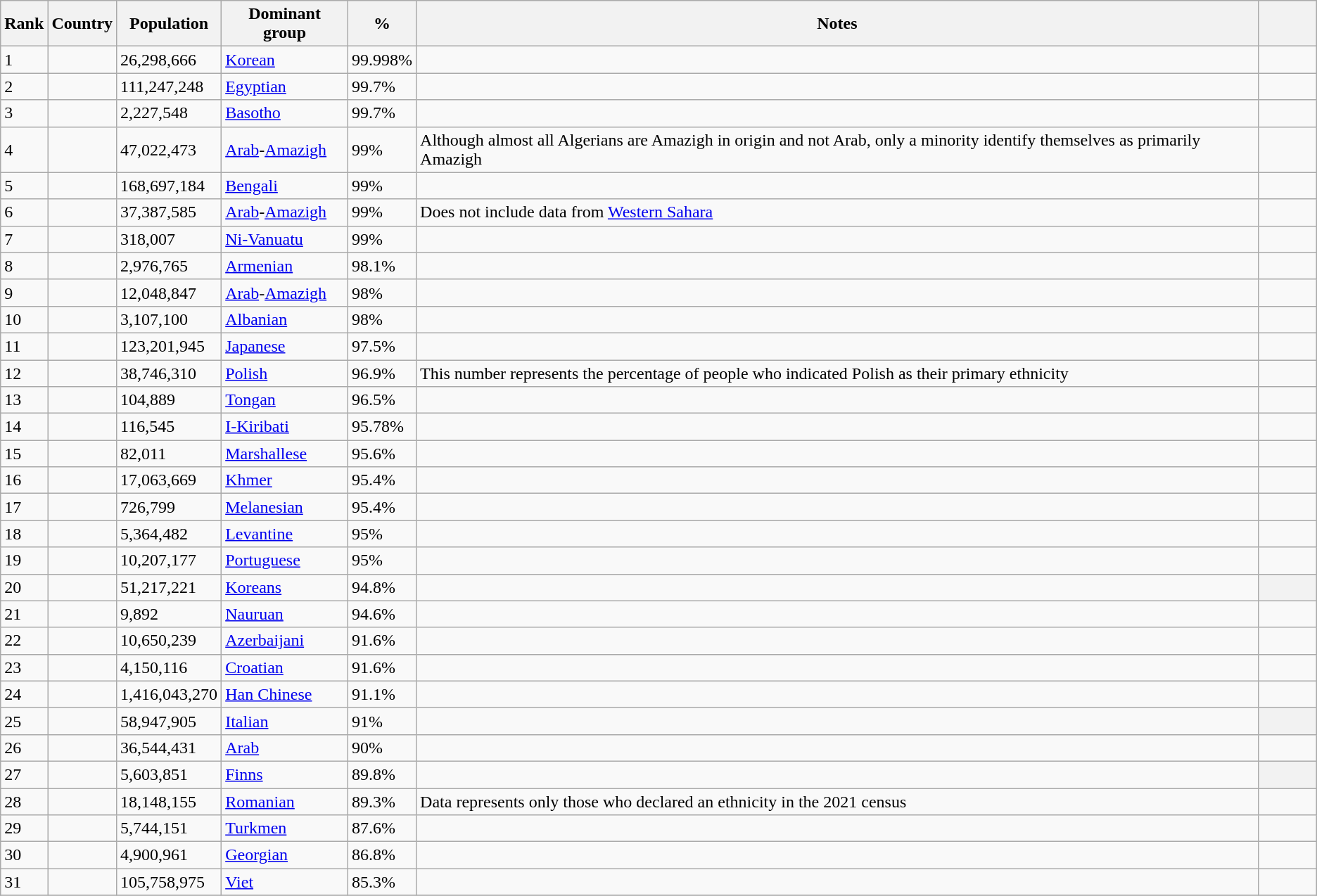<table class="wikitable sortable">
<tr>
<th>Rank</th>
<th>Country</th>
<th>Population</th>
<th>Dominant group</th>
<th>%</th>
<th class="unsortable">Notes</th>
<th class="unsortable" style="width:3em"></th>
</tr>
<tr>
<td>1</td>
<td></td>
<td>26,298,666</td>
<td><a href='#'>Korean</a></td>
<td>99.998%</td>
<td></td>
<td style="text-align:center;"></td>
</tr>
<tr>
<td>2</td>
<td></td>
<td>111,247,248</td>
<td><a href='#'>Egyptian</a></td>
<td>99.7%</td>
<td></td>
<td style="text-align:center;"></td>
</tr>
<tr>
<td>3</td>
<td></td>
<td>2,227,548</td>
<td><a href='#'>Basotho</a></td>
<td>99.7%</td>
<td></td>
<td style="text-align:center;"></td>
</tr>
<tr>
<td>4</td>
<td></td>
<td>47,022,473</td>
<td><a href='#'>Arab</a>-<a href='#'>Amazigh</a></td>
<td>99%</td>
<td>Although almost all Algerians are Amazigh in origin and not Arab, only a minority identify themselves as primarily Amazigh</td>
<td style="text-align:center;"></td>
</tr>
<tr>
<td>5</td>
<td></td>
<td>168,697,184</td>
<td><a href='#'>Bengali</a></td>
<td>99%</td>
<td></td>
<td style="text-align:center;"></td>
</tr>
<tr>
<td>6</td>
<td></td>
<td>37,387,585</td>
<td><a href='#'>Arab</a>-<a href='#'>Amazigh</a></td>
<td>99%</td>
<td>Does not include data from <a href='#'>Western Sahara</a></td>
<td style="text-align:center;"></td>
</tr>
<tr>
<td>7</td>
<td></td>
<td>318,007</td>
<td><a href='#'>Ni-Vanuatu</a></td>
<td>99%</td>
<td></td>
<td style="text-align:center;"></td>
</tr>
<tr>
<td>8</td>
<td></td>
<td>2,976,765</td>
<td><a href='#'>Armenian</a></td>
<td>98.1%</td>
<td></td>
<td style="text-align:center;"></td>
</tr>
<tr>
<td>9</td>
<td></td>
<td>12,048,847</td>
<td><a href='#'>Arab</a>-<a href='#'>Amazigh</a></td>
<td>98%</td>
<td></td>
<td style="text-align:center;"></td>
</tr>
<tr>
<td>10</td>
<td></td>
<td>3,107,100</td>
<td><a href='#'>Albanian</a></td>
<td>98%</td>
<td></td>
<td style="text-align:center;"></td>
</tr>
<tr>
<td>11</td>
<td></td>
<td>123,201,945</td>
<td><a href='#'>Japanese</a></td>
<td>97.5%</td>
<td></td>
<td style="text-align:center;"></td>
</tr>
<tr>
<td>12</td>
<td></td>
<td>38,746,310</td>
<td><a href='#'>Polish</a></td>
<td>96.9%</td>
<td>This number represents the percentage of people who indicated Polish as their primary ethnicity</td>
<td style="text-align:center;"></td>
</tr>
<tr>
<td>13</td>
<td></td>
<td>104,889</td>
<td><a href='#'>Tongan</a></td>
<td>96.5%</td>
<td></td>
<td style="text-align:center;"></td>
</tr>
<tr>
<td>14</td>
<td></td>
<td>116,545</td>
<td><a href='#'>I-Kiribati</a></td>
<td>95.78%</td>
<td></td>
<td style="text-align:center;"></td>
</tr>
<tr>
<td>15</td>
<td></td>
<td>82,011</td>
<td><a href='#'>Marshallese</a></td>
<td>95.6%</td>
<td></td>
<td style="text-align:center;"></td>
</tr>
<tr>
<td>16</td>
<td></td>
<td>17,063,669</td>
<td><a href='#'>Khmer</a></td>
<td>95.4%</td>
<td></td>
<td style="text-align:center;"></td>
</tr>
<tr>
<td>17</td>
<td></td>
<td>726,799</td>
<td><a href='#'>Melanesian</a></td>
<td>95.4%</td>
<td></td>
<td style="text-align:center;"></td>
</tr>
<tr>
<td>18</td>
<td></td>
<td>5,364,482</td>
<td><a href='#'>Levantine</a></td>
<td>95%</td>
<td></td>
<td style="text-align:center;"></td>
</tr>
<tr>
<td>19</td>
<td></td>
<td>10,207,177</td>
<td><a href='#'>Portuguese</a></td>
<td>95%</td>
<td></td>
<td style="text-align:center;"></td>
</tr>
<tr>
<td>20</td>
<td></td>
<td>51,217,221</td>
<td><a href='#'>Koreans</a></td>
<td>94.8%</td>
<td></td>
<th></th>
</tr>
<tr>
<td>21</td>
<td></td>
<td>9,892</td>
<td><a href='#'>Nauruan</a></td>
<td>94.6%</td>
<td></td>
<td style="text-align:center;"></td>
</tr>
<tr>
<td>22</td>
<td></td>
<td>10,650,239</td>
<td><a href='#'>Azerbaijani</a></td>
<td>91.6%</td>
<td></td>
<td style="text-align:center;"></td>
</tr>
<tr>
<td>23</td>
<td></td>
<td>4,150,116</td>
<td><a href='#'>Croatian</a></td>
<td>91.6%</td>
<td></td>
<td style="text-align:center;"></td>
</tr>
<tr>
<td>24</td>
<td></td>
<td>1,416,043,270</td>
<td><a href='#'>Han Chinese</a></td>
<td>91.1%</td>
<td></td>
<td style="text-align:center;"></td>
</tr>
<tr>
<td>25</td>
<td></td>
<td>58,947,905</td>
<td><a href='#'>Italian</a></td>
<td>91%</td>
<td></td>
<th></th>
</tr>
<tr>
<td>26</td>
<td></td>
<td>36,544,431</td>
<td><a href='#'>Arab</a></td>
<td>90%</td>
<td></td>
<td style="text-align:center;"></td>
</tr>
<tr>
<td>27</td>
<td></td>
<td>5,603,851</td>
<td><a href='#'>Finns</a></td>
<td>89.8%</td>
<td></td>
<th></th>
</tr>
<tr>
<td>28</td>
<td></td>
<td>18,148,155</td>
<td><a href='#'>Romanian</a></td>
<td>89.3%</td>
<td>Data represents only those who declared an ethnicity in the 2021 census</td>
<td style="text-align:center;"></td>
</tr>
<tr>
<td>29</td>
<td></td>
<td>5,744,151</td>
<td><a href='#'>Turkmen</a></td>
<td>87.6%</td>
<td></td>
<td style="text-align:center;"></td>
</tr>
<tr>
<td>30</td>
<td></td>
<td>4,900,961</td>
<td><a href='#'>Georgian</a></td>
<td>86.8%</td>
<td></td>
<td style="text-align:center;"></td>
</tr>
<tr>
<td>31</td>
<td></td>
<td>105,758,975</td>
<td><a href='#'>Viet</a></td>
<td>85.3%</td>
<td></td>
<td style="text-align:center;"></td>
</tr>
<tr>
</tr>
</table>
